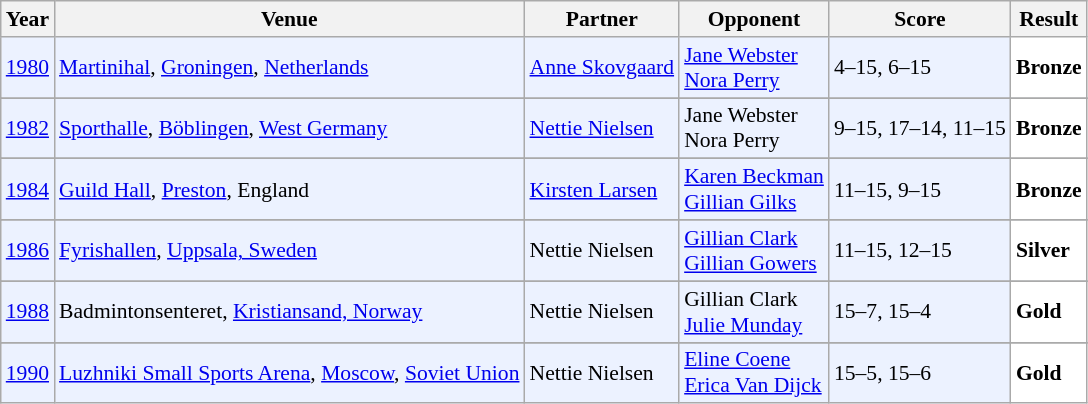<table class="sortable wikitable" style="font-size: 90%;">
<tr>
<th>Year</th>
<th>Venue</th>
<th>Partner</th>
<th>Opponent</th>
<th>Score</th>
<th>Result</th>
</tr>
<tr style="background:#ECF2FF">
<td align="center"><a href='#'>1980</a></td>
<td align="left"><a href='#'>Martinihal</a>, <a href='#'>Groningen</a>, <a href='#'>Netherlands</a></td>
<td align="left"> <a href='#'>Anne Skovgaard</a></td>
<td align="left"> <a href='#'>Jane Webster</a> <br> <a href='#'>Nora Perry</a></td>
<td align="left">4–15, 6–15</td>
<td style="text-align:left; background: white"> <strong>Bronze</strong></td>
</tr>
<tr>
</tr>
<tr style="background:#ECF2FF">
<td align="center"><a href='#'>1982</a></td>
<td align="left"><a href='#'>Sporthalle</a>, <a href='#'>Böblingen</a>, <a href='#'>West Germany</a></td>
<td align="left"> <a href='#'>Nettie Nielsen</a></td>
<td align="left"> Jane Webster <br> Nora Perry</td>
<td align="left">9–15, 17–14, 11–15</td>
<td style="text-align:left; background: white"> <strong>Bronze</strong></td>
</tr>
<tr>
</tr>
<tr style="background:#ECF2FF">
<td align="center"><a href='#'>1984</a></td>
<td align="left"><a href='#'>Guild Hall</a>, <a href='#'>Preston</a>, England</td>
<td align="left"> <a href='#'>Kirsten Larsen</a></td>
<td align="left"> <a href='#'>Karen Beckman</a><br> <a href='#'>Gillian Gilks</a></td>
<td align="left">11–15, 9–15</td>
<td style="text-align:left; background:white"> <strong>Bronze</strong></td>
</tr>
<tr>
</tr>
<tr style="background:#ECF2FF">
<td align="center"><a href='#'>1986</a></td>
<td align="left"><a href='#'>Fyrishallen</a>, <a href='#'>Uppsala, Sweden</a></td>
<td align="left"> Nettie Nielsen</td>
<td align="left"> <a href='#'>Gillian Clark</a> <br> <a href='#'>Gillian Gowers</a></td>
<td align="left">11–15, 12–15</td>
<td style="text-align:left; background: white"> <strong>Silver</strong></td>
</tr>
<tr>
</tr>
<tr style="background:#ECF2FF">
<td align="center"><a href='#'>1988</a></td>
<td align="left">Badmintonsenteret, <a href='#'>Kristiansand, Norway</a></td>
<td align="left"> Nettie Nielsen</td>
<td align="left"> Gillian Clark <br> <a href='#'>Julie Munday</a></td>
<td align="left">15–7, 15–4</td>
<td style="text-align:left; background: white"> <strong>Gold</strong></td>
</tr>
<tr>
</tr>
<tr style="background:#ECF2FF">
<td align="center"><a href='#'>1990</a></td>
<td align="left"><a href='#'>Luzhniki Small Sports Arena</a>, <a href='#'>Moscow</a>, <a href='#'>Soviet Union</a></td>
<td align="left"> Nettie Nielsen</td>
<td align="left"> <a href='#'>Eline Coene</a> <br> <a href='#'>Erica Van Dijck</a></td>
<td align="left">15–5, 15–6</td>
<td style="text-align:left; background: white"> <strong>Gold</strong></td>
</tr>
</table>
